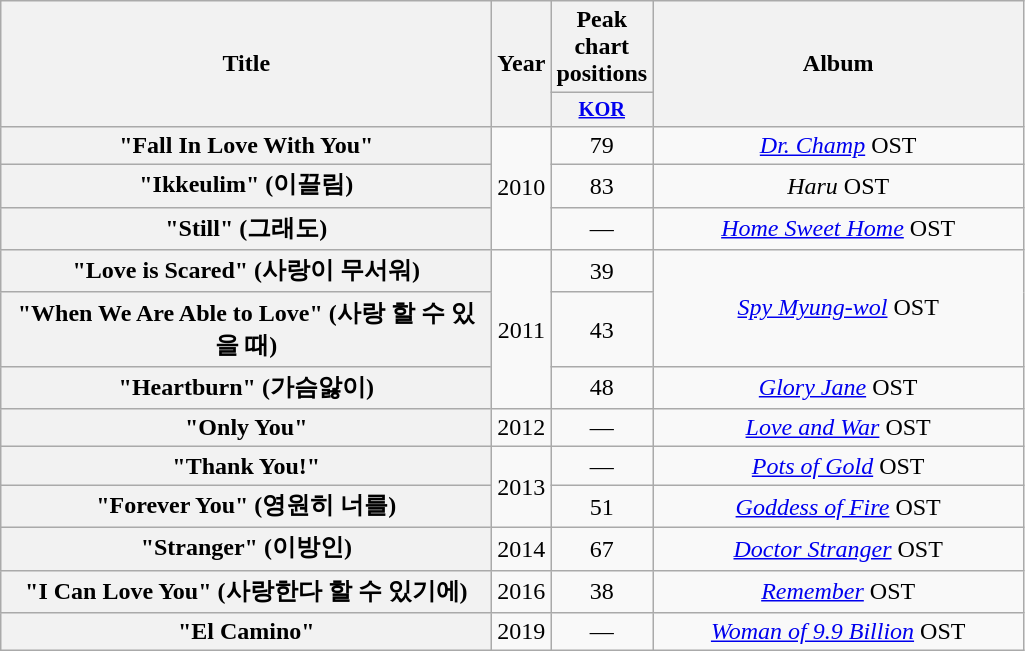<table class="wikitable plainrowheaders" style="text-align:center;">
<tr>
<th rowspan="2" scope="col" style="width:20em;">Title</th>
<th rowspan="2" scope="col">Year</th>
<th scope="col">Peak chart positions</th>
<th rowspan="2" scope="col" style="width:15em;">Album</th>
</tr>
<tr>
<th scope="col" style="width:2.5em;font-size:85%;"><a href='#'>KOR</a><br></th>
</tr>
<tr>
<th scope="row">"Fall In Love With You"</th>
<td rowspan="3">2010</td>
<td>79</td>
<td><em><a href='#'>Dr. Champ</a></em> OST</td>
</tr>
<tr>
<th scope="row">"Ikkeulim" (이끌림)</th>
<td>83</td>
<td><em>Haru</em> OST</td>
</tr>
<tr>
<th scope="row">"Still" (그래도)</th>
<td>—</td>
<td><em><a href='#'>Home Sweet Home</a></em> OST</td>
</tr>
<tr>
<th scope="row">"Love is Scared" (사랑이 무서워)</th>
<td rowspan="3">2011</td>
<td>39</td>
<td rowspan="2"><em><a href='#'>Spy Myung-wol</a></em> OST</td>
</tr>
<tr>
<th scope="row">"When We Are Able to Love" (사랑 할 수 있을 때) </th>
<td>43</td>
</tr>
<tr>
<th scope="row">"Heartburn" (가슴앓이)</th>
<td>48</td>
<td><em><a href='#'>Glory Jane</a></em> OST</td>
</tr>
<tr>
<th scope="row">"Only You"</th>
<td>2012</td>
<td>—</td>
<td><em><a href='#'>Love and War</a></em> OST</td>
</tr>
<tr>
<th scope="row">"Thank You!"</th>
<td rowspan="2">2013</td>
<td>—</td>
<td><em><a href='#'>Pots of Gold</a></em> OST</td>
</tr>
<tr>
<th scope="row">"Forever You" (영원히 너를)</th>
<td>51</td>
<td><em><a href='#'>Goddess of Fire</a></em> OST</td>
</tr>
<tr>
<th scope="row">"Stranger" (이방인)</th>
<td>2014</td>
<td>67</td>
<td><em><a href='#'>Doctor Stranger</a></em> OST</td>
</tr>
<tr>
<th scope="row">"I Can Love You" (사랑한다 할 수 있기에)</th>
<td>2016</td>
<td>38</td>
<td><em><a href='#'>Remember</a></em> OST</td>
</tr>
<tr>
<th scope="row">"El Camino"</th>
<td>2019</td>
<td>—</td>
<td><em><a href='#'>Woman of 9.9 Billion</a></em> OST</td>
</tr>
</table>
